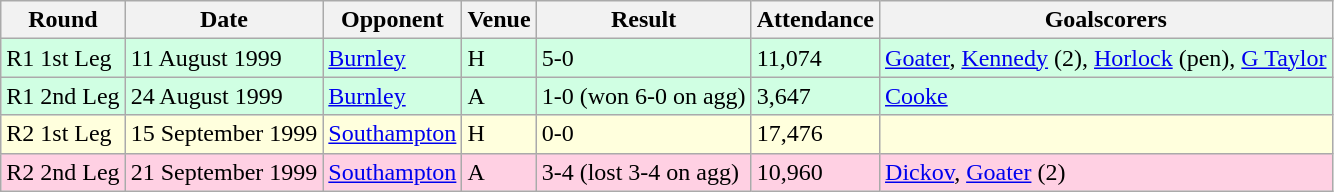<table class="wikitable">
<tr>
<th>Round</th>
<th>Date</th>
<th>Opponent</th>
<th>Venue</th>
<th>Result</th>
<th>Attendance</th>
<th>Goalscorers</th>
</tr>
<tr style="background:#d0ffe3;">
<td>R1 1st Leg</td>
<td>11 August 1999</td>
<td><a href='#'>Burnley</a></td>
<td>H</td>
<td>5-0</td>
<td>11,074</td>
<td><a href='#'>Goater</a>, <a href='#'>Kennedy</a> (2), <a href='#'>Horlock</a> (pen), <a href='#'>G Taylor</a></td>
</tr>
<tr style="background:#d0ffe3;">
<td>R1 2nd Leg</td>
<td>24 August 1999</td>
<td><a href='#'>Burnley</a></td>
<td>A</td>
<td>1-0 (won 6-0 on agg)</td>
<td>3,647</td>
<td><a href='#'>Cooke</a></td>
</tr>
<tr style="background:#ffd;">
<td>R2 1st Leg</td>
<td>15 September 1999</td>
<td><a href='#'>Southampton</a></td>
<td>H</td>
<td>0-0</td>
<td>17,476</td>
<td></td>
</tr>
<tr style="background:#ffd0e3;">
<td>R2 2nd Leg</td>
<td>21 September 1999</td>
<td><a href='#'>Southampton</a></td>
<td>A</td>
<td>3-4 (lost 3-4 on agg)</td>
<td>10,960</td>
<td><a href='#'>Dickov</a>, <a href='#'>Goater</a> (2)</td>
</tr>
</table>
